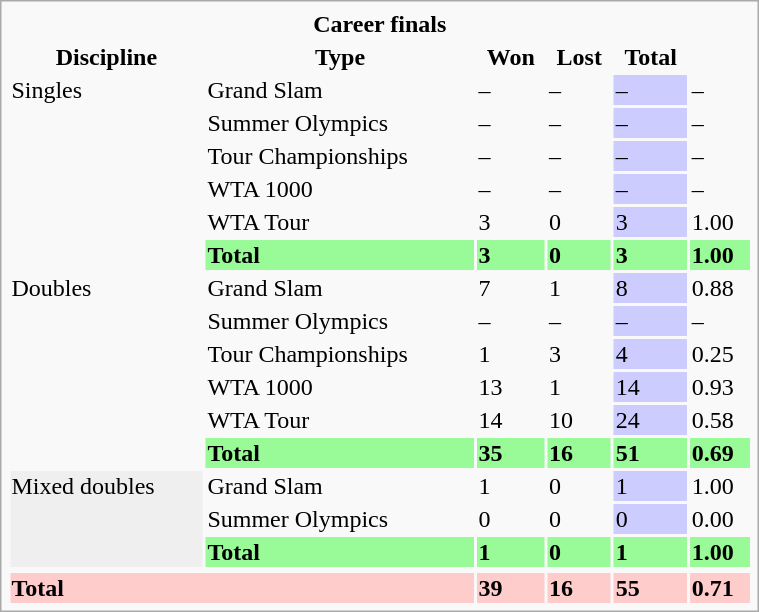<table class="infobox vcard vevent nowrap" width=40%>
<tr>
<th colspan=6>Career finals</th>
</tr>
<tr>
<th>Discipline</th>
<th>Type</th>
<th>Won</th>
<th>Lost</th>
<th>Total</th>
<th></th>
</tr>
<tr>
<td rowspan=6>Singles</td>
<td>Grand Slam</td>
<td>–</td>
<td>–</td>
<td bgcolor=CCCCFF>–</td>
<td>–</td>
</tr>
<tr>
<td>Summer Olympics</td>
<td>–</td>
<td>–</td>
<td bgcolor=CCCCFF>–</td>
<td>–</td>
</tr>
<tr>
<td>Tour Championships</td>
<td>–</td>
<td>–</td>
<td bgcolor=CCCCFF>–</td>
<td>–</td>
</tr>
<tr>
<td>WTA 1000</td>
<td>–</td>
<td>–</td>
<td bgcolor=CCCCFF>–</td>
<td>–</td>
</tr>
<tr>
<td>WTA Tour</td>
<td>3</td>
<td>0</td>
<td bgcolor=CCCCFF>3</td>
<td>1.00</td>
</tr>
<tr bgcolor=98FB98>
<td><strong>Total</strong></td>
<td><strong>3</strong></td>
<td><strong>0</strong></td>
<td><strong>3</strong></td>
<td><strong>1.00</strong></td>
</tr>
<tr>
<td rowspan=6>Doubles</td>
<td>Grand Slam</td>
<td>7</td>
<td>1</td>
<td bgcolor=CCCCFF>8</td>
<td>0.88</td>
</tr>
<tr>
<td>Summer Olympics</td>
<td>–</td>
<td>–</td>
<td bgcolor=CCCCFF>–</td>
<td>–</td>
</tr>
<tr>
<td>Tour Championships</td>
<td>1</td>
<td>3</td>
<td bgcolor=CCCCFF>4</td>
<td>0.25</td>
</tr>
<tr>
<td>WTA 1000</td>
<td>13</td>
<td>1</td>
<td bgcolor=CCCCFF>14</td>
<td>0.93</td>
</tr>
<tr>
<td>WTA Tour</td>
<td>14</td>
<td>10</td>
<td bgcolor=CCCCFF>24</td>
<td>0.58</td>
</tr>
<tr bgcolor=98FB98>
<td><strong>Total</strong></td>
<td><strong>35</strong></td>
<td><strong>16</strong></td>
<td><strong>51</strong></td>
<td><strong>0.69</strong></td>
</tr>
<tr>
<td rowspan="3" bgcolor=efefef>Mixed doubles</td>
<td>Grand Slam</td>
<td>1</td>
<td>0</td>
<td bgcolor="CCCCFF">1</td>
<td>1.00</td>
</tr>
<tr>
<td>Summer Olympics</td>
<td>0</td>
<td>0</td>
<td bgcolor="CCCCFF">0</td>
<td>0.00</td>
</tr>
<tr style=background:#98FB98;font-weight:bold>
<td>Total</td>
<td>1</td>
<td>0</td>
<td>1</td>
<td>1.00</td>
</tr>
<tr>
</tr>
<tr bgcolor=FFCCCC>
<td colspan=2><strong>Total</strong></td>
<td><strong>39</strong></td>
<td><strong>16</strong></td>
<td><strong>55</strong></td>
<td><strong>0.71</strong></td>
</tr>
</table>
